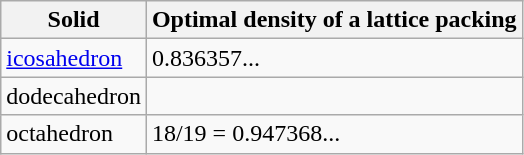<table class="wikitable">
<tr>
<th>Solid</th>
<th>Optimal density of a lattice packing</th>
</tr>
<tr>
<td><a href='#'>icosahedron</a></td>
<td>0.836357...</td>
</tr>
<tr>
<td>dodecahedron</td>
<td></td>
</tr>
<tr>
<td>octahedron</td>
<td>18/19 = 0.947368...</td>
</tr>
</table>
